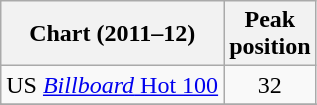<table class="wikitable sortable">
<tr>
<th>Chart (2011–12)</th>
<th>Peak<br>position</th>
</tr>
<tr>
<td align="left">US <a href='#'><em>Billboard</em> Hot 100</a></td>
<td align="center">32</td>
</tr>
<tr>
</tr>
<tr>
</tr>
<tr>
</tr>
</table>
